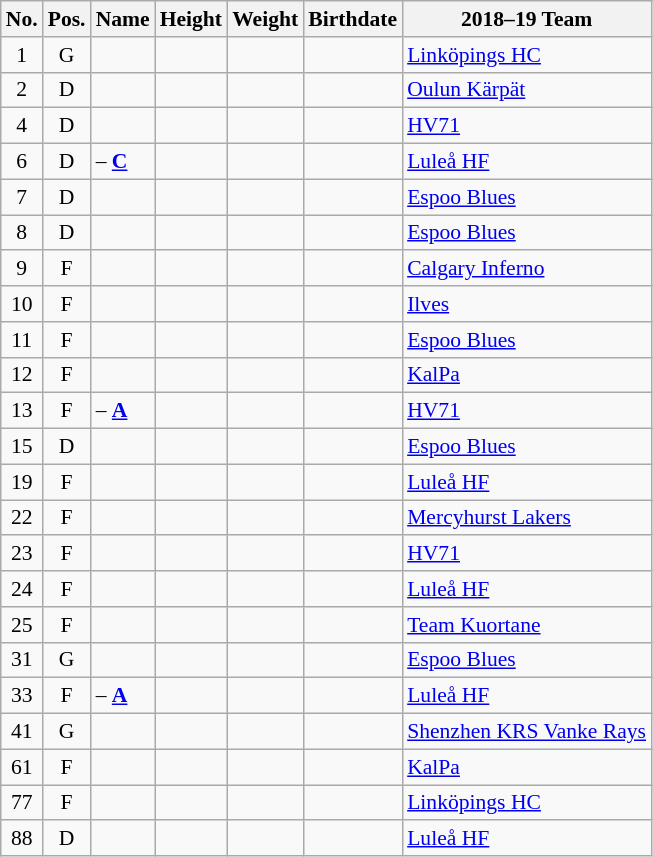<table class="wikitable sortable" style="font-size: 90%; text-align: center;">
<tr>
<th>No.</th>
<th>Pos.</th>
<th>Name</th>
<th>Height</th>
<th>Weight</th>
<th>Birthdate</th>
<th>2018–19 Team</th>
</tr>
<tr>
<td>1</td>
<td>G</td>
<td align=left></td>
<td></td>
<td></td>
<td></td>
<td style="text-align:left;"> <a href='#'>Linköpings HC</a></td>
</tr>
<tr>
<td>2</td>
<td>D</td>
<td align=left></td>
<td></td>
<td></td>
<td></td>
<td style="text-align:left;"> <a href='#'>Oulun Kärpät</a></td>
</tr>
<tr>
<td>4</td>
<td>D</td>
<td align=left></td>
<td></td>
<td></td>
<td></td>
<td style="text-align:left;"> <a href='#'>HV71</a></td>
</tr>
<tr>
<td>6</td>
<td>D</td>
<td align=left> – <strong><a href='#'>C</a></strong></td>
<td></td>
<td></td>
<td></td>
<td style="text-align:left;"> <a href='#'>Luleå HF</a></td>
</tr>
<tr>
<td>7</td>
<td>D</td>
<td align=left></td>
<td></td>
<td></td>
<td></td>
<td style="text-align:left;"> <a href='#'>Espoo Blues</a></td>
</tr>
<tr>
<td>8</td>
<td>D</td>
<td align=left></td>
<td></td>
<td></td>
<td></td>
<td style="text-align:left;"> <a href='#'>Espoo Blues</a></td>
</tr>
<tr>
<td>9</td>
<td>F</td>
<td align=left></td>
<td></td>
<td></td>
<td></td>
<td style="text-align:left;"> <a href='#'>Calgary Inferno</a></td>
</tr>
<tr>
<td>10</td>
<td>F</td>
<td align=left></td>
<td></td>
<td></td>
<td></td>
<td style="text-align:left;"> <a href='#'>Ilves</a></td>
</tr>
<tr>
<td>11</td>
<td>F</td>
<td align=left></td>
<td></td>
<td></td>
<td></td>
<td style="text-align:left;"> <a href='#'>Espoo Blues</a></td>
</tr>
<tr>
<td>12</td>
<td>F</td>
<td align=left></td>
<td></td>
<td></td>
<td></td>
<td style="text-align:left;"> <a href='#'>KalPa</a></td>
</tr>
<tr>
<td>13</td>
<td>F</td>
<td align=left> – <strong><a href='#'>A</a></strong></td>
<td></td>
<td></td>
<td></td>
<td style="text-align:left;"> <a href='#'>HV71</a></td>
</tr>
<tr>
<td>15</td>
<td>D</td>
<td align=left></td>
<td></td>
<td></td>
<td></td>
<td style="text-align:left;"> <a href='#'>Espoo Blues</a></td>
</tr>
<tr>
<td>19</td>
<td>F</td>
<td align=left></td>
<td></td>
<td></td>
<td></td>
<td style="text-align:left;"> <a href='#'>Luleå HF</a></td>
</tr>
<tr>
<td>22</td>
<td>F</td>
<td align=left></td>
<td></td>
<td></td>
<td></td>
<td style="text-align:left;"> <a href='#'>Mercyhurst Lakers</a></td>
</tr>
<tr>
<td>23</td>
<td>F</td>
<td align=left></td>
<td></td>
<td></td>
<td></td>
<td style="text-align:left;"> <a href='#'>HV71</a></td>
</tr>
<tr>
<td>24</td>
<td>F</td>
<td align=left></td>
<td></td>
<td></td>
<td></td>
<td style="text-align:left;"> <a href='#'>Luleå HF</a></td>
</tr>
<tr>
<td>25</td>
<td>F</td>
<td align=left></td>
<td></td>
<td></td>
<td></td>
<td style="text-align:left;"> <a href='#'>Team Kuortane</a></td>
</tr>
<tr>
<td>31</td>
<td>G</td>
<td align=left></td>
<td></td>
<td></td>
<td></td>
<td style="text-align:left;"> <a href='#'>Espoo Blues</a></td>
</tr>
<tr>
<td>33</td>
<td>F</td>
<td align=left> – <strong><a href='#'>A</a></strong></td>
<td></td>
<td></td>
<td></td>
<td style="text-align:left;"> <a href='#'>Luleå HF</a></td>
</tr>
<tr>
<td>41</td>
<td>G</td>
<td align=left></td>
<td></td>
<td></td>
<td></td>
<td style="text-align:left;"> <a href='#'>Shenzhen KRS Vanke Rays</a></td>
</tr>
<tr>
<td>61</td>
<td>F</td>
<td align=left></td>
<td></td>
<td></td>
<td></td>
<td style="text-align:left;"> <a href='#'>KalPa</a></td>
</tr>
<tr>
<td>77</td>
<td>F</td>
<td align=left></td>
<td></td>
<td></td>
<td></td>
<td style="text-align:left;"> <a href='#'>Linköpings HC</a></td>
</tr>
<tr>
<td>88</td>
<td>D</td>
<td align=left></td>
<td></td>
<td></td>
<td></td>
<td style="text-align:left;"> <a href='#'>Luleå HF</a></td>
</tr>
</table>
